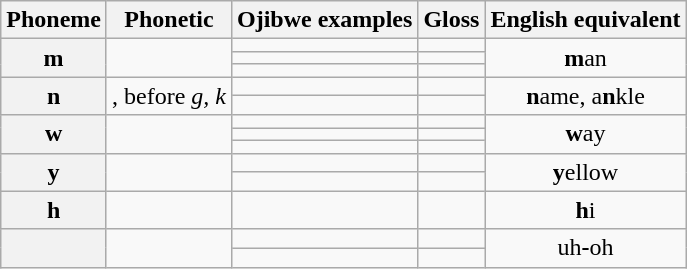<table class="wikitable" style=text-align:center>
<tr>
<th>Phoneme</th>
<th>Phonetic</th>
<th>Ojibwe examples</th>
<th>Gloss</th>
<th>English equivalent</th>
</tr>
<tr>
<th rowspan=3>m</th>
<td rowspan=3></td>
<td></td>
<td></td>
<td rowspan=3><strong>m</strong>an</td>
</tr>
<tr>
<td></td>
<td></td>
</tr>
<tr>
<td></td>
<td></td>
</tr>
<tr>
<th rowspan=2>n</th>
<td rowspan=2>,  before <em>g, k</em></td>
<td></td>
<td></td>
<td rowspan=2><strong>n</strong>ame, a<strong>n</strong>kle</td>
</tr>
<tr>
<td></td>
<td></td>
</tr>
<tr>
<th rowspan=3>w</th>
<td rowspan=3></td>
<td></td>
<td></td>
<td rowspan=3><strong>w</strong>ay</td>
</tr>
<tr>
<td></td>
<td></td>
</tr>
<tr>
<td></td>
<td></td>
</tr>
<tr>
<th rowspan=2>y</th>
<td rowspan=2></td>
<td></td>
<td></td>
<td rowspan=2><strong>y</strong>ellow</td>
</tr>
<tr>
<td></td>
<td></td>
</tr>
<tr>
<th>h</th>
<td></td>
<td></td>
<td></td>
<td><strong>h</strong>i</td>
</tr>
<tr>
<th rowspan=2></th>
<td rowspan=2></td>
<td></td>
<td></td>
<td rowspan=2>uh<strong>-</strong>oh</td>
</tr>
<tr>
<td></td>
<td></td>
</tr>
</table>
